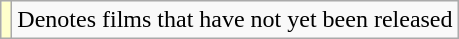<table class="wikitable">
<tr>
<td style="background:#ffc;"></td>
<td>Denotes films that have not yet been released</td>
</tr>
</table>
